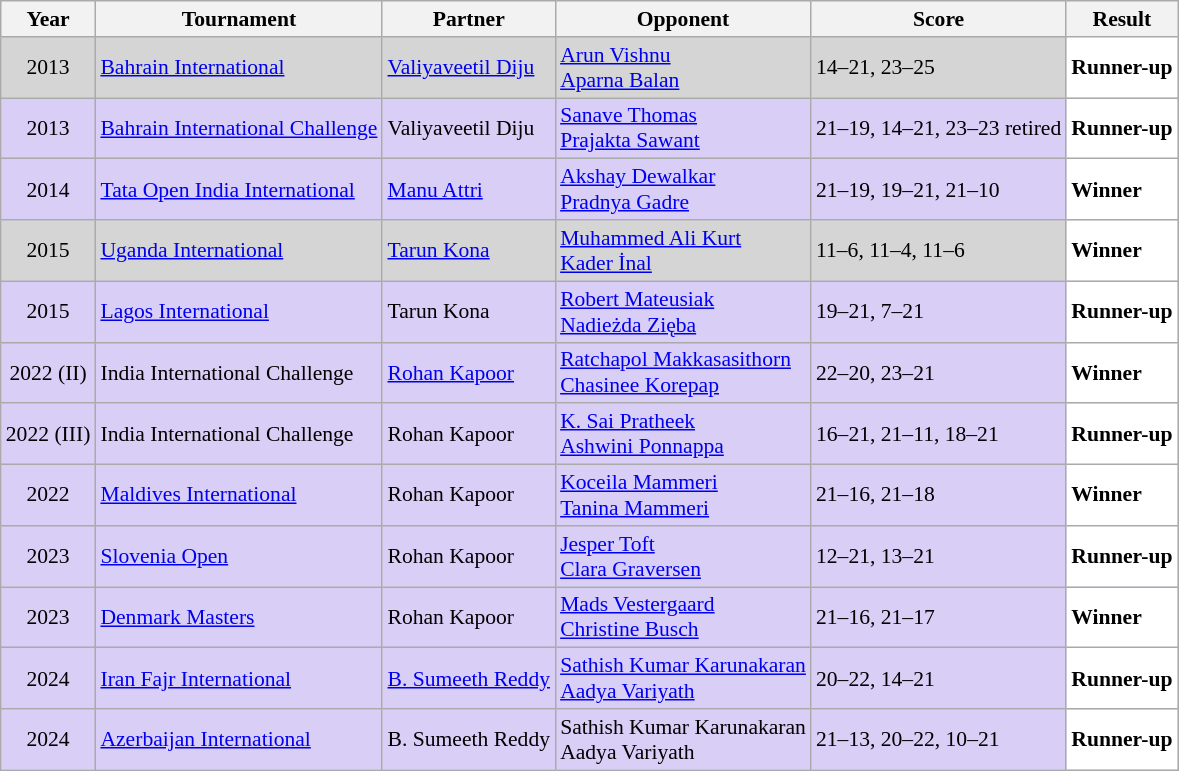<table class="sortable wikitable" style="font-size: 90%;">
<tr>
<th>Year</th>
<th>Tournament</th>
<th>Partner</th>
<th>Opponent</th>
<th>Score</th>
<th>Result</th>
</tr>
<tr style="background:#D5D5D5">
<td align="center">2013</td>
<td align="left"><a href='#'>Bahrain International</a></td>
<td align="left"> <a href='#'>Valiyaveetil Diju</a></td>
<td align="left"> <a href='#'>Arun Vishnu</a><br> <a href='#'>Aparna Balan</a></td>
<td align="left">14–21, 23–25</td>
<td style="text-align:left; background:white"> <strong>Runner-up</strong></td>
</tr>
<tr style="background:#D8CEF6">
<td align="center">2013</td>
<td align="left"><a href='#'>Bahrain International Challenge</a></td>
<td align="left"> Valiyaveetil Diju</td>
<td align="left"> <a href='#'>Sanave Thomas</a><br> <a href='#'>Prajakta Sawant</a></td>
<td align="left">21–19, 14–21, 23–23 retired</td>
<td style="text-align:left; background:white"> <strong>Runner-up</strong></td>
</tr>
<tr style="background:#D8CEF6">
<td align="center">2014</td>
<td align="left"><a href='#'>Tata Open India International</a></td>
<td align="left"> <a href='#'>Manu Attri</a></td>
<td align="left"> <a href='#'>Akshay Dewalkar</a><br> <a href='#'>Pradnya Gadre</a></td>
<td align="left">21–19, 19–21, 21–10</td>
<td style="text-align:left; background:white"> <strong>Winner</strong></td>
</tr>
<tr style="background:#D5D5D5">
<td align="center">2015</td>
<td align="left"><a href='#'>Uganda International</a></td>
<td align="left"> <a href='#'>Tarun Kona</a></td>
<td align="left"> <a href='#'>Muhammed Ali Kurt</a><br> <a href='#'>Kader İnal</a></td>
<td align="left">11–6, 11–4, 11–6</td>
<td style="text-align:left; background:white"> <strong>Winner</strong></td>
</tr>
<tr style="background:#D8CEF6">
<td align="center">2015</td>
<td align="left"><a href='#'>Lagos International</a></td>
<td align="left"> Tarun Kona</td>
<td align="left"> <a href='#'>Robert Mateusiak</a><br> <a href='#'>Nadieżda Zięba</a></td>
<td align="left">19–21, 7–21</td>
<td style="text-align:left; background:white"> <strong>Runner-up</strong></td>
</tr>
<tr style="background:#D8CEF6">
<td align="center">2022 (II)</td>
<td align="left">India International Challenge</td>
<td align="left"> <a href='#'>Rohan Kapoor</a></td>
<td align="left"> <a href='#'>Ratchapol Makkasasithorn</a><br> <a href='#'>Chasinee Korepap</a></td>
<td align="left">22–20, 23–21</td>
<td style="text-align:left; background:white"> <strong>Winner</strong></td>
</tr>
<tr style="background:#D8CEF6">
<td align="center">2022 (III)</td>
<td align="left">India International Challenge</td>
<td align="left"> Rohan Kapoor</td>
<td align="left"> <a href='#'>K. Sai Pratheek</a><br> <a href='#'>Ashwini Ponnappa</a></td>
<td align="left">16–21, 21–11, 18–21</td>
<td style="text-align:left; background:white"> <strong>Runner-up</strong></td>
</tr>
<tr style="background:#D8CEF6">
<td align="center">2022</td>
<td align="left"><a href='#'>Maldives International</a></td>
<td align="left"> Rohan Kapoor</td>
<td align="left"> <a href='#'>Koceila Mammeri</a><br> <a href='#'>Tanina Mammeri</a></td>
<td align="left">21–16, 21–18</td>
<td style="text-align:left; background:white"> <strong>Winner</strong></td>
</tr>
<tr style="background:#D8CEF6">
<td align="center">2023</td>
<td align="left"><a href='#'>Slovenia Open</a></td>
<td align="left"> Rohan Kapoor</td>
<td align="left"> <a href='#'>Jesper Toft</a><br> <a href='#'>Clara Graversen</a></td>
<td align="left">12–21, 13–21</td>
<td style="text-align:left; background:white"> <strong>Runner-up</strong></td>
</tr>
<tr style="background:#D8CEF6">
<td align="center">2023</td>
<td align="left"><a href='#'>Denmark Masters</a></td>
<td align="left"> Rohan Kapoor</td>
<td align="left"> <a href='#'>Mads Vestergaard</a><br> <a href='#'>Christine Busch</a></td>
<td align="left">21–16, 21–17</td>
<td style="text-align:left; background:white"> <strong>Winner</strong></td>
</tr>
<tr style="background:#D8CEF6">
<td align="center">2024</td>
<td align="left"><a href='#'>Iran Fajr International</a></td>
<td align="left"> <a href='#'>B. Sumeeth Reddy</a></td>
<td align="left"> <a href='#'>Sathish Kumar Karunakaran</a><br> <a href='#'>Aadya Variyath</a></td>
<td align="left">20–22, 14–21</td>
<td style="text-align:left; background:white"> <strong>Runner-up</strong></td>
</tr>
<tr style="background:#D8CEF6">
<td align="center">2024</td>
<td align="left"><a href='#'>Azerbaijan International</a></td>
<td align="left"> B. Sumeeth Reddy</td>
<td align="left"> Sathish Kumar Karunakaran<br> Aadya Variyath</td>
<td align="left">21–13, 20–22, 10–21</td>
<td style="text-align:left; background:white"> <strong>Runner-up</strong></td>
</tr>
</table>
